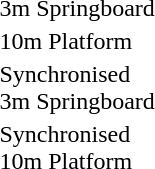<table>
<tr>
<td>3m Springboard</td>
<td></td>
<td></td>
<td></td>
</tr>
<tr>
<td>10m Platform</td>
<td></td>
<td></td>
<td></td>
</tr>
<tr>
<td>Synchronised<br>3m Springboard</td>
<td><br></td>
<td><br></td>
<td><br></td>
</tr>
<tr>
<td>Synchronised<br>10m Platform</td>
<td><br></td>
<td><br></td>
<td><br></td>
</tr>
</table>
